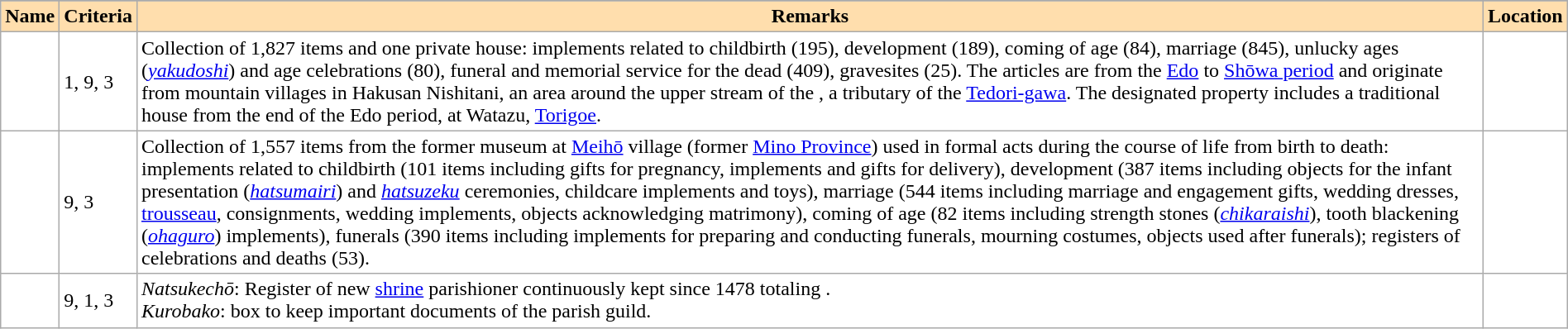<table class="wikitable sortable" width="100%" style="background:#ffffff;">
<tr>
</tr>
<tr>
<th scope="col" align="left" style="background:#ffdead;">Name</th>
<th scope="col" align="left" style="background:#ffdead;">Criteria</th>
<th scope="col" align="left" style="background:#ffdead;" class="unsortable">Remarks</th>
<th scope="col" style="background:#ffdead;">Location</th>
</tr>
<tr>
<td></td>
<td>1, 9, 3</td>
<td>Collection of 1,827 items and one private house: implements related to childbirth (195), development (189), coming of age (84), marriage (845), unlucky ages (<em><a href='#'>yakudoshi</a></em>) and age celebrations (80), funeral and memorial service for the dead (409), gravesites (25). The articles are from the <a href='#'>Edo</a> to <a href='#'>Shōwa period</a> and originate from mountain villages in Hakusan Nishitani, an area around the upper stream of the , a tributary of the <a href='#'>Tedori-gawa</a>. The designated property includes a traditional house from the end of the Edo period, at Watazu, <a href='#'>Torigoe</a>.</td>
<td></td>
</tr>
<tr>
<td></td>
<td>9, 3</td>
<td>Collection of 1,557 items from the former museum at <a href='#'>Meihō</a> village (former <a href='#'>Mino Province</a>) used in formal acts during the course of life from birth to death: implements related to childbirth (101 items including gifts for pregnancy, implements and gifts for delivery), development (387 items including objects for the infant presentation (<em><a href='#'>hatsumairi</a></em>) and <em><a href='#'>hatsuzeku</a></em> ceremonies, childcare implements and toys), marriage (544 items including marriage and engagement gifts, wedding dresses, <a href='#'>trousseau</a>, consignments, wedding implements, objects acknowledging matrimony), coming of age (82 items including strength stones (<em><a href='#'>chikaraishi</a></em>), tooth blackening (<em><a href='#'>ohaguro</a></em>) implements), funerals (390 items including implements for preparing and conducting funerals, mourning costumes, objects used after funerals); registers of celebrations and deaths (53).</td>
<td></td>
</tr>
<tr>
<td></td>
<td>9, 1, 3</td>
<td><em>Natsukechō</em>: Register of new <a href='#'>shrine</a> parishioner continuously kept since 1478 totaling .<br><em>Kurobako</em>: box to keep important documents of the parish guild.</td>
<td></td>
</tr>
</table>
